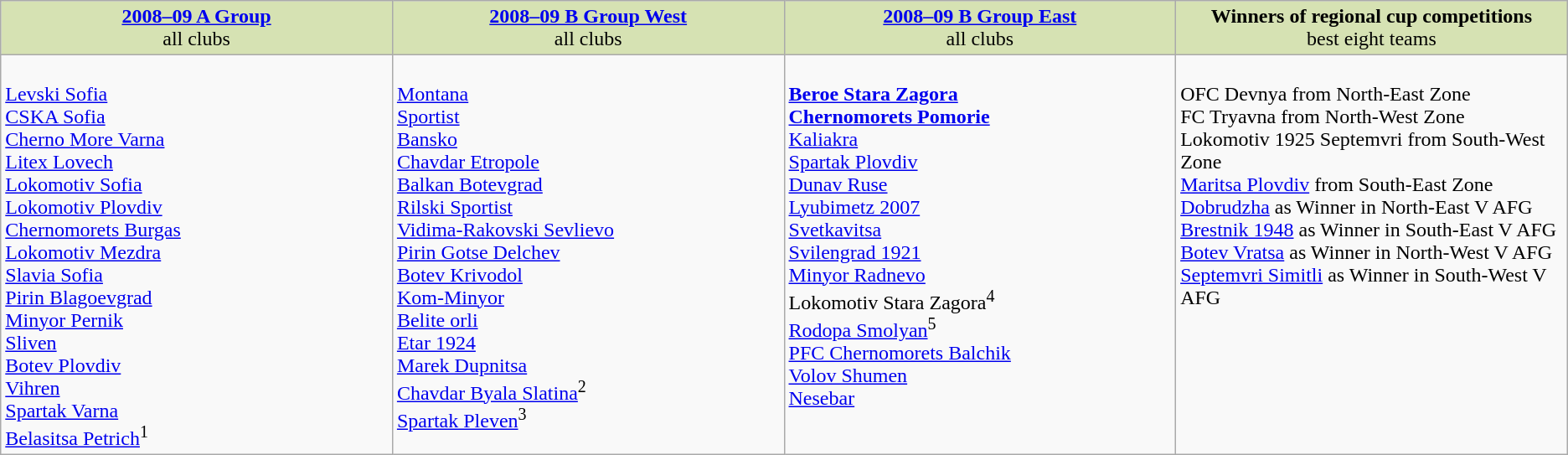<table class="wikitable">
<tr style="vertical-align:top; background:#d6e2b3;">
<td style="text-align:center; width:25%;"><strong><a href='#'>2008–09 A Group</a></strong><br>all clubs</td>
<td style="text-align:center; width:25%;"><strong><a href='#'>2008–09 B Group West</a></strong><br>all clubs</td>
<td style="text-align:center; width:25%;"><strong><a href='#'>2008–09 B Group East</a></strong><br>all clubs</td>
<td style="text-align:center; width:25%;"><strong>Winners of regional cup competitions</strong><br>best eight teams</td>
</tr>
<tr valign="top">
<td><br><a href='#'>Levski Sofia</a><br>
<a href='#'>CSKA Sofia</a><br>
<a href='#'>Cherno More Varna</a><br>
<a href='#'>Litex Lovech</a><br>
<a href='#'>Lokomotiv Sofia</a><br>
<a href='#'>Lokomotiv Plovdiv</a><br>
<a href='#'>Chernomorets Burgas</a><br>
<a href='#'>Lokomotiv Mezdra</a><br>
<a href='#'>Slavia Sofia</a><br>
<a href='#'>Pirin Blagoevgrad</a><br>
<a href='#'>Minyor Pernik</a><br>
<a href='#'>Sliven</a><br>
<a href='#'>Botev Plovdiv</a><br>
<a href='#'>Vihren</a><br>
<a href='#'>Spartak Varna</a><br>
<a href='#'>Belasitsa Petrich</a><sup>1</sup><br></td>
<td><br><a href='#'>Montana</a><br>
<a href='#'>Sportist</a><br>
<a href='#'>Bansko</a><br>
<a href='#'>Chavdar Etropole</a><br>
<a href='#'>Balkan Botevgrad</a><br>
<a href='#'>Rilski Sportist</a><br>
<a href='#'>Vidima-Rakovski Sevlievo</a><br>
<a href='#'>Pirin Gotse Delchev</a><br>
<a href='#'>Botev Krivodol</a><br>
<a href='#'>Kom-Minyor</a><br>
<a href='#'>Belite orli</a><br>
<a href='#'>Etar 1924</a><br>
<a href='#'>Marek Dupnitsa</a><br>
<a href='#'>Chavdar Byala Slatina</a><sup>2</sup><br>
<a href='#'>Spartak Pleven</a><sup>3</sup></td>
<td><br><strong><a href='#'>Beroe Stara Zagora</a></strong><br>
<strong><a href='#'>Chernomorets Pomorie</a></strong><br>
<a href='#'>Kaliakra</a><br>
<a href='#'>Spartak Plovdiv</a><br>
<a href='#'>Dunav Ruse</a><br>
<a href='#'>Lyubimetz 2007</a><br>
<a href='#'>Svetkavitsa</a><br>
<a href='#'>Svilengrad 1921</a><br>
<a href='#'>Minyor Radnevo</a><br>
Lokomotiv Stara Zagora<sup>4</sup><br>
<a href='#'>Rodopa Smolyan</a><sup>5</sup><br>
<a href='#'>PFC Chernomorets Balchik</a><br>
<a href='#'>Volov Shumen</a><br>
<a href='#'>Nesebar</a></td>
<td><br>OFC Devnya from North-East Zone<br>
FC Tryavna from North-West Zone<br>
Lokomotiv 1925 Septemvri from South-West Zone<br>
<a href='#'>Maritsa Plovdiv</a> from South-East Zone<br>
<a href='#'>Dobrudzha</a> as Winner in North-East V AFG<br>
<a href='#'>Brestnik 1948</a> as Winner in South-East V AFG<br>
<a href='#'>Botev Vratsa</a> as Winner in North-West V AFG<br>
<a href='#'>Septemvri Simitli</a> as Winner in South-West V AFG</td>
</tr>
</table>
